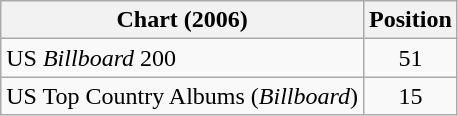<table class="wikitable sortable">
<tr>
<th>Chart (2006)</th>
<th>Position</th>
</tr>
<tr>
<td>US <em>Billboard</em> 200</td>
<td align="center">51</td>
</tr>
<tr>
<td>US Top Country Albums (<em>Billboard</em>)</td>
<td align="center">15</td>
</tr>
</table>
